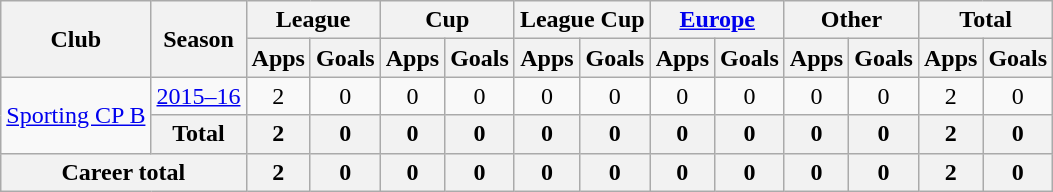<table class="wikitable" style="text-align: center;">
<tr>
<th rowspan="2">Club</th>
<th rowspan="2">Season</th>
<th colspan="2">League</th>
<th colspan="2">Cup</th>
<th colspan="2">League Cup</th>
<th colspan="2"><a href='#'>Europe</a></th>
<th colspan="2">Other</th>
<th colspan="2">Total</th>
</tr>
<tr>
<th>Apps</th>
<th>Goals</th>
<th>Apps</th>
<th>Goals</th>
<th>Apps</th>
<th>Goals</th>
<th>Apps</th>
<th>Goals</th>
<th>Apps</th>
<th>Goals</th>
<th>Apps</th>
<th>Goals</th>
</tr>
<tr>
<td rowspan="2" valign="center"><a href='#'>Sporting CP B</a></td>
<td><a href='#'>2015–16</a></td>
<td>2</td>
<td>0</td>
<td>0</td>
<td>0</td>
<td>0</td>
<td>0</td>
<td>0</td>
<td>0</td>
<td>0</td>
<td>0</td>
<td>2</td>
<td>0</td>
</tr>
<tr>
<th>Total</th>
<th>2</th>
<th>0</th>
<th>0</th>
<th>0</th>
<th>0</th>
<th>0</th>
<th>0</th>
<th>0</th>
<th>0</th>
<th>0</th>
<th>2</th>
<th>0</th>
</tr>
<tr>
<th colspan="2">Career total</th>
<th>2</th>
<th>0</th>
<th>0</th>
<th>0</th>
<th>0</th>
<th>0</th>
<th>0</th>
<th>0</th>
<th>0</th>
<th>0</th>
<th>2</th>
<th>0</th>
</tr>
</table>
